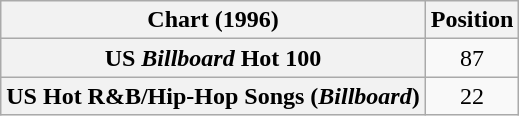<table class="wikitable sortable plainrowheaders" style="text-align:center">
<tr>
<th scope="col">Chart (1996)</th>
<th scope="col">Position</th>
</tr>
<tr>
<th scope="row">US <em>Billboard</em> Hot 100</th>
<td>87</td>
</tr>
<tr>
<th scope="row">US Hot R&B/Hip-Hop Songs (<em>Billboard</em>)</th>
<td>22</td>
</tr>
</table>
